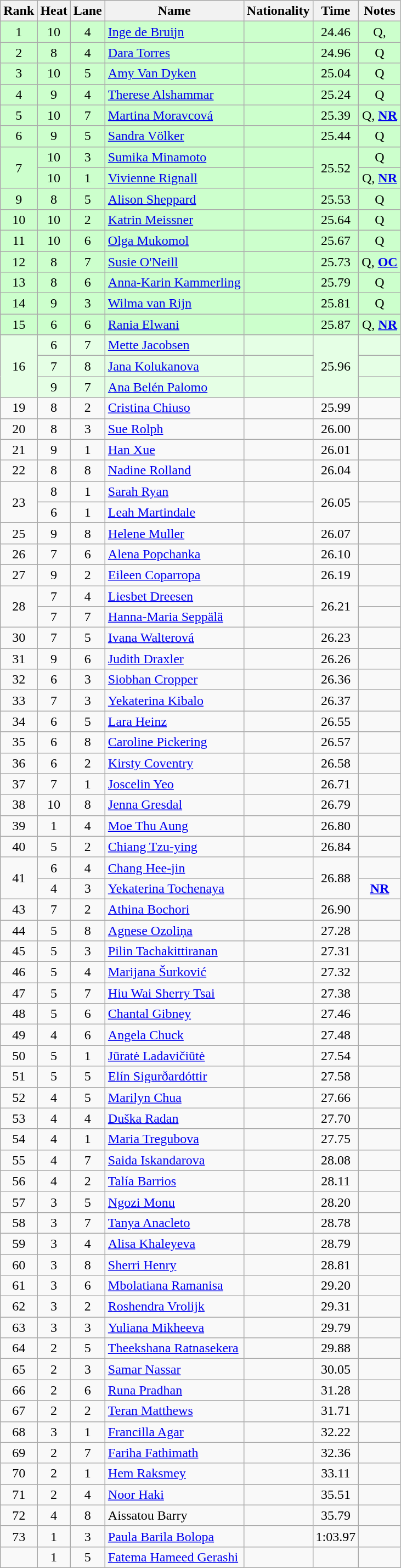<table class="wikitable sortable" style="text-align:center">
<tr>
<th>Rank</th>
<th>Heat</th>
<th>Lane</th>
<th>Name</th>
<th>Nationality</th>
<th>Time</th>
<th>Notes</th>
</tr>
<tr bgcolor=#cfc>
<td>1</td>
<td>10</td>
<td>4</td>
<td align=left><a href='#'>Inge de Bruijn</a></td>
<td align=left></td>
<td>24.46</td>
<td>Q, </td>
</tr>
<tr bgcolor=#cfc>
<td>2</td>
<td>8</td>
<td>4</td>
<td align=left><a href='#'>Dara Torres</a></td>
<td align=left></td>
<td>24.96</td>
<td>Q</td>
</tr>
<tr bgcolor=#cfc>
<td>3</td>
<td>10</td>
<td>5</td>
<td align=left><a href='#'>Amy Van Dyken</a></td>
<td align=left></td>
<td>25.04</td>
<td>Q</td>
</tr>
<tr bgcolor=#cfc>
<td>4</td>
<td>9</td>
<td>4</td>
<td align=left><a href='#'>Therese Alshammar</a></td>
<td align=left></td>
<td>25.24</td>
<td>Q</td>
</tr>
<tr bgcolor=#cfc>
<td>5</td>
<td>10</td>
<td>7</td>
<td align=left><a href='#'>Martina Moravcová</a></td>
<td align=left></td>
<td>25.39</td>
<td>Q, <strong><a href='#'>NR</a></strong></td>
</tr>
<tr bgcolor=#cfc>
<td>6</td>
<td>9</td>
<td>5</td>
<td align=left><a href='#'>Sandra Völker</a></td>
<td align=left></td>
<td>25.44</td>
<td>Q</td>
</tr>
<tr bgcolor=#cfc>
<td rowspan=2>7</td>
<td>10</td>
<td>3</td>
<td align=left><a href='#'>Sumika Minamoto</a></td>
<td align=left></td>
<td rowspan=2>25.52</td>
<td>Q</td>
</tr>
<tr bgcolor=#cfc>
<td>10</td>
<td>1</td>
<td align=left><a href='#'>Vivienne Rignall</a></td>
<td align=left></td>
<td>Q, <strong><a href='#'>NR</a></strong></td>
</tr>
<tr bgcolor=#cfc>
<td>9</td>
<td>8</td>
<td>5</td>
<td align=left><a href='#'>Alison Sheppard</a></td>
<td align=left></td>
<td>25.53</td>
<td>Q</td>
</tr>
<tr bgcolor=#cfc>
<td>10</td>
<td>10</td>
<td>2</td>
<td align=left><a href='#'>Katrin Meissner</a></td>
<td align=left></td>
<td>25.64</td>
<td>Q</td>
</tr>
<tr bgcolor=#cfc>
<td>11</td>
<td>10</td>
<td>6</td>
<td align=left><a href='#'>Olga Mukomol</a></td>
<td align=left></td>
<td>25.67</td>
<td>Q</td>
</tr>
<tr bgcolor=#cfc>
<td>12</td>
<td>8</td>
<td>7</td>
<td align=left><a href='#'>Susie O'Neill</a></td>
<td align=left></td>
<td>25.73</td>
<td>Q, <strong><a href='#'>OC</a></strong></td>
</tr>
<tr bgcolor=#cfc>
<td>13</td>
<td>8</td>
<td>6</td>
<td align=left><a href='#'>Anna-Karin Kammerling</a></td>
<td align=left></td>
<td>25.79</td>
<td>Q</td>
</tr>
<tr bgcolor=#cfc>
<td>14</td>
<td>9</td>
<td>3</td>
<td align=left><a href='#'>Wilma van Rijn</a></td>
<td align=left></td>
<td>25.81</td>
<td>Q</td>
</tr>
<tr bgcolor=#cfc>
<td>15</td>
<td>6</td>
<td>6</td>
<td align=left><a href='#'>Rania Elwani</a></td>
<td align=left></td>
<td>25.87</td>
<td>Q, <strong><a href='#'>NR</a></strong></td>
</tr>
<tr bgcolor=e5ffe5>
<td rowspan=3>16</td>
<td>6</td>
<td>7</td>
<td align=left><a href='#'>Mette Jacobsen</a></td>
<td align=left></td>
<td rowspan=3>25.96</td>
<td></td>
</tr>
<tr bgcolor=e5ffe5>
<td>7</td>
<td>8</td>
<td align=left><a href='#'>Jana Kolukanova</a></td>
<td align=left></td>
<td></td>
</tr>
<tr bgcolor=e5ffe5>
<td>9</td>
<td>7</td>
<td align=left><a href='#'>Ana Belén Palomo</a></td>
<td align=left></td>
<td></td>
</tr>
<tr>
<td>19</td>
<td>8</td>
<td>2</td>
<td align=left><a href='#'>Cristina Chiuso</a></td>
<td align=left></td>
<td>25.99</td>
<td></td>
</tr>
<tr>
<td>20</td>
<td>8</td>
<td>3</td>
<td align=left><a href='#'>Sue Rolph</a></td>
<td align=left></td>
<td>26.00</td>
<td></td>
</tr>
<tr>
<td>21</td>
<td>9</td>
<td>1</td>
<td align=left><a href='#'>Han Xue</a></td>
<td align=left></td>
<td>26.01</td>
<td></td>
</tr>
<tr>
<td>22</td>
<td>8</td>
<td>8</td>
<td align=left><a href='#'>Nadine Rolland</a></td>
<td align=left></td>
<td>26.04</td>
<td></td>
</tr>
<tr>
<td rowspan=2>23</td>
<td>8</td>
<td>1</td>
<td align=left><a href='#'>Sarah Ryan</a></td>
<td align=left></td>
<td rowspan=2>26.05</td>
<td></td>
</tr>
<tr>
<td>6</td>
<td>1</td>
<td align=left><a href='#'>Leah Martindale</a></td>
<td align=left></td>
<td></td>
</tr>
<tr>
<td>25</td>
<td>9</td>
<td>8</td>
<td align=left><a href='#'>Helene Muller</a></td>
<td align=left></td>
<td>26.07</td>
<td></td>
</tr>
<tr>
<td>26</td>
<td>7</td>
<td>6</td>
<td align=left><a href='#'>Alena Popchanka</a></td>
<td align=left></td>
<td>26.10</td>
<td></td>
</tr>
<tr>
<td>27</td>
<td>9</td>
<td>2</td>
<td align=left><a href='#'>Eileen Coparropa</a></td>
<td align=left></td>
<td>26.19</td>
<td></td>
</tr>
<tr>
<td rowspan=2>28</td>
<td>7</td>
<td>4</td>
<td align=left><a href='#'>Liesbet Dreesen</a></td>
<td align=left></td>
<td rowspan=2>26.21</td>
<td></td>
</tr>
<tr>
<td>7</td>
<td>7</td>
<td align=left><a href='#'>Hanna-Maria Seppälä</a></td>
<td align=left></td>
<td></td>
</tr>
<tr>
<td>30</td>
<td>7</td>
<td>5</td>
<td align=left><a href='#'>Ivana Walterová</a></td>
<td align=left></td>
<td>26.23</td>
<td></td>
</tr>
<tr>
<td>31</td>
<td>9</td>
<td>6</td>
<td align=left><a href='#'>Judith Draxler</a></td>
<td align=left></td>
<td>26.26</td>
<td></td>
</tr>
<tr>
<td>32</td>
<td>6</td>
<td>3</td>
<td align=left><a href='#'>Siobhan Cropper</a></td>
<td align=left></td>
<td>26.36</td>
<td></td>
</tr>
<tr>
<td>33</td>
<td>7</td>
<td>3</td>
<td align=left><a href='#'>Yekaterina Kibalo</a></td>
<td align=left></td>
<td>26.37</td>
<td></td>
</tr>
<tr>
<td>34</td>
<td>6</td>
<td>5</td>
<td align=left><a href='#'>Lara Heinz</a></td>
<td align=left></td>
<td>26.55</td>
<td></td>
</tr>
<tr>
<td>35</td>
<td>6</td>
<td>8</td>
<td align=left><a href='#'>Caroline Pickering</a></td>
<td align=left></td>
<td>26.57</td>
<td></td>
</tr>
<tr>
<td>36</td>
<td>6</td>
<td>2</td>
<td align=left><a href='#'>Kirsty Coventry</a></td>
<td align=left></td>
<td>26.58</td>
<td></td>
</tr>
<tr>
<td>37</td>
<td>7</td>
<td>1</td>
<td align=left><a href='#'>Joscelin Yeo</a></td>
<td align=left></td>
<td>26.71</td>
<td></td>
</tr>
<tr>
<td>38</td>
<td>10</td>
<td>8</td>
<td align=left><a href='#'>Jenna Gresdal</a></td>
<td align=left></td>
<td>26.79</td>
<td></td>
</tr>
<tr>
<td>39</td>
<td>1</td>
<td>4</td>
<td align=left><a href='#'>Moe Thu Aung</a></td>
<td align=left></td>
<td>26.80</td>
<td></td>
</tr>
<tr>
<td>40</td>
<td>5</td>
<td>2</td>
<td align=left><a href='#'>Chiang Tzu-ying</a></td>
<td align=left></td>
<td>26.84</td>
<td></td>
</tr>
<tr>
<td rowspan=2>41</td>
<td>6</td>
<td>4</td>
<td align=left><a href='#'>Chang Hee-jin</a></td>
<td align=left></td>
<td rowspan=2>26.88</td>
<td></td>
</tr>
<tr>
<td>4</td>
<td>3</td>
<td align=left><a href='#'>Yekaterina Tochenaya</a></td>
<td align=left></td>
<td><strong><a href='#'>NR</a></strong></td>
</tr>
<tr>
<td>43</td>
<td>7</td>
<td>2</td>
<td align=left><a href='#'>Athina Bochori</a></td>
<td align=left></td>
<td>26.90</td>
<td></td>
</tr>
<tr>
<td>44</td>
<td>5</td>
<td>8</td>
<td align=left><a href='#'>Agnese Ozoliņa</a></td>
<td align=left></td>
<td>27.28</td>
<td></td>
</tr>
<tr>
<td>45</td>
<td>5</td>
<td>3</td>
<td align=left><a href='#'>Pilin Tachakittiranan</a></td>
<td align=left></td>
<td>27.31</td>
<td></td>
</tr>
<tr>
<td>46</td>
<td>5</td>
<td>4</td>
<td align=left><a href='#'>Marijana Šurković</a></td>
<td align=left></td>
<td>27.32</td>
<td></td>
</tr>
<tr>
<td>47</td>
<td>5</td>
<td>7</td>
<td align=left><a href='#'>Hiu Wai Sherry Tsai</a></td>
<td align=left></td>
<td>27.38</td>
<td></td>
</tr>
<tr>
<td>48</td>
<td>5</td>
<td>6</td>
<td align=left><a href='#'>Chantal Gibney</a></td>
<td align=left></td>
<td>27.46</td>
<td></td>
</tr>
<tr>
<td>49</td>
<td>4</td>
<td>6</td>
<td align=left><a href='#'>Angela Chuck</a></td>
<td align=left></td>
<td>27.48</td>
<td></td>
</tr>
<tr>
<td>50</td>
<td>5</td>
<td>1</td>
<td align=left><a href='#'>Jūratė Ladavičiūtė</a></td>
<td align=left></td>
<td>27.54</td>
<td></td>
</tr>
<tr>
<td>51</td>
<td>5</td>
<td>5</td>
<td align=left><a href='#'>Elín Sigurðardóttir</a></td>
<td align=left></td>
<td>27.58</td>
<td></td>
</tr>
<tr>
<td>52</td>
<td>4</td>
<td>5</td>
<td align=left><a href='#'>Marilyn Chua</a></td>
<td align=left></td>
<td>27.66</td>
<td></td>
</tr>
<tr>
<td>53</td>
<td>4</td>
<td>4</td>
<td align=left><a href='#'>Duška Radan</a></td>
<td align=left></td>
<td>27.70</td>
<td></td>
</tr>
<tr>
<td>54</td>
<td>4</td>
<td>1</td>
<td align=left><a href='#'>Maria Tregubova</a></td>
<td align=left></td>
<td>27.75</td>
<td></td>
</tr>
<tr>
<td>55</td>
<td>4</td>
<td>7</td>
<td align=left><a href='#'>Saida Iskandarova</a></td>
<td align=left></td>
<td>28.08</td>
<td></td>
</tr>
<tr>
<td>56</td>
<td>4</td>
<td>2</td>
<td align=left><a href='#'>Talía Barrios</a></td>
<td align=left></td>
<td>28.11</td>
<td></td>
</tr>
<tr>
<td>57</td>
<td>3</td>
<td>5</td>
<td align=left><a href='#'>Ngozi Monu</a></td>
<td align=left></td>
<td>28.20</td>
<td></td>
</tr>
<tr>
<td>58</td>
<td>3</td>
<td>7</td>
<td align=left><a href='#'>Tanya Anacleto</a></td>
<td align=left></td>
<td>28.78</td>
<td></td>
</tr>
<tr>
<td>59</td>
<td>3</td>
<td>4</td>
<td align=left><a href='#'>Alisa Khaleyeva</a></td>
<td align=left></td>
<td>28.79</td>
<td></td>
</tr>
<tr>
<td>60</td>
<td>3</td>
<td>8</td>
<td align=left><a href='#'>Sherri Henry</a></td>
<td align=left></td>
<td>28.81</td>
<td></td>
</tr>
<tr>
<td>61</td>
<td>3</td>
<td>6</td>
<td align=left><a href='#'>Mbolatiana Ramanisa</a></td>
<td align=left></td>
<td>29.20</td>
<td></td>
</tr>
<tr>
<td>62</td>
<td>3</td>
<td>2</td>
<td align=left><a href='#'>Roshendra Vrolijk</a></td>
<td align=left></td>
<td>29.31</td>
<td></td>
</tr>
<tr>
<td>63</td>
<td>3</td>
<td>3</td>
<td align=left><a href='#'>Yuliana Mikheeva</a></td>
<td align=left></td>
<td>29.79</td>
<td></td>
</tr>
<tr>
<td>64</td>
<td>2</td>
<td>5</td>
<td align=left><a href='#'>Theekshana Ratnasekera</a></td>
<td align=left></td>
<td>29.88</td>
<td></td>
</tr>
<tr>
<td>65</td>
<td>2</td>
<td>3</td>
<td align=left><a href='#'>Samar Nassar</a></td>
<td align=left></td>
<td>30.05</td>
<td></td>
</tr>
<tr>
<td>66</td>
<td>2</td>
<td>6</td>
<td align=left><a href='#'>Runa Pradhan</a></td>
<td align=left></td>
<td>31.28</td>
<td></td>
</tr>
<tr>
<td>67</td>
<td>2</td>
<td>2</td>
<td align=left><a href='#'>Teran Matthews</a></td>
<td align=left></td>
<td>31.71</td>
<td></td>
</tr>
<tr>
<td>68</td>
<td>3</td>
<td>1</td>
<td align=left><a href='#'>Francilla Agar</a></td>
<td align=left></td>
<td>32.22</td>
<td></td>
</tr>
<tr>
<td>69</td>
<td>2</td>
<td>7</td>
<td align=left><a href='#'>Fariha Fathimath</a></td>
<td align=left></td>
<td>32.36</td>
<td></td>
</tr>
<tr>
<td>70</td>
<td>2</td>
<td>1</td>
<td align=left><a href='#'>Hem Raksmey</a></td>
<td align=left></td>
<td>33.11</td>
<td></td>
</tr>
<tr>
<td>71</td>
<td>2</td>
<td>4</td>
<td align=left><a href='#'>Noor Haki</a></td>
<td align=left></td>
<td>35.51</td>
<td></td>
</tr>
<tr>
<td>72</td>
<td>4</td>
<td>8</td>
<td align=left>Aissatou Barry</td>
<td align=left></td>
<td>35.79</td>
<td></td>
</tr>
<tr>
<td>73</td>
<td>1</td>
<td>3</td>
<td align=left><a href='#'>Paula Barila Bolopa</a></td>
<td align=left></td>
<td>1:03.97</td>
<td></td>
</tr>
<tr>
<td></td>
<td>1</td>
<td>5</td>
<td align=left><a href='#'>Fatema Hameed Gerashi</a></td>
<td align=left></td>
<td></td>
<td></td>
</tr>
</table>
